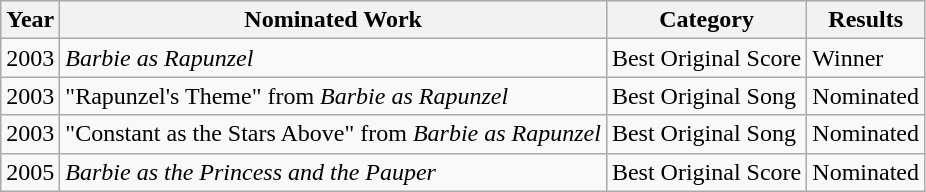<table class="wikitable">
<tr>
<th>Year</th>
<th>Nominated Work</th>
<th>Category</th>
<th>Results</th>
</tr>
<tr>
<td>2003</td>
<td><em>Barbie as Rapunzel</em></td>
<td>Best Original Score</td>
<td>Winner</td>
</tr>
<tr>
<td>2003</td>
<td>"Rapunzel's Theme" from <em>Barbie as Rapunzel</em></td>
<td>Best Original Song</td>
<td>Nominated</td>
</tr>
<tr>
<td>2003</td>
<td>"Constant as the Stars Above" from <em>Barbie as Rapunzel</em></td>
<td>Best Original Song</td>
<td>Nominated</td>
</tr>
<tr>
<td>2005</td>
<td><em>Barbie as the Princess and the Pauper</em></td>
<td>Best Original Score</td>
<td>Nominated</td>
</tr>
</table>
